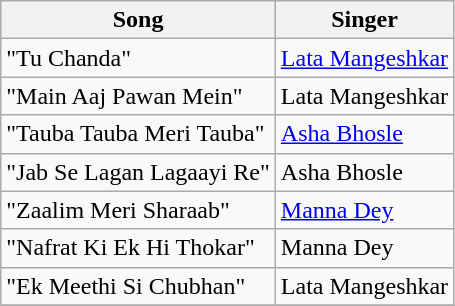<table class="wikitable">
<tr>
<th>Song</th>
<th>Singer</th>
</tr>
<tr>
<td>"Tu Chanda"</td>
<td><a href='#'>Lata Mangeshkar</a></td>
</tr>
<tr>
<td>"Main Aaj Pawan Mein"</td>
<td>Lata Mangeshkar</td>
</tr>
<tr>
<td>"Tauba Tauba Meri Tauba"</td>
<td><a href='#'>Asha Bhosle</a></td>
</tr>
<tr>
<td>"Jab Se Lagan Lagaayi Re"</td>
<td>Asha Bhosle</td>
</tr>
<tr>
<td>"Zaalim Meri Sharaab"</td>
<td><a href='#'>Manna Dey</a></td>
</tr>
<tr>
<td>"Nafrat Ki Ek Hi Thokar"</td>
<td>Manna Dey</td>
</tr>
<tr>
<td>"Ek Meethi Si Chubhan"</td>
<td>Lata Mangeshkar</td>
</tr>
<tr>
</tr>
</table>
